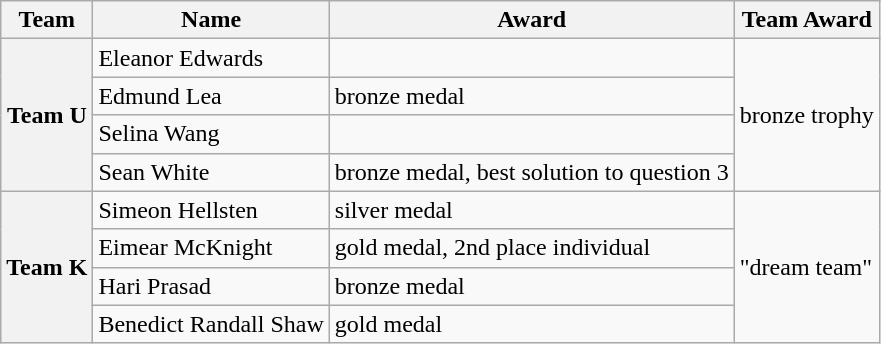<table class="wikitable">
<tr>
<th>Team</th>
<th>Name</th>
<th>Award</th>
<th>Team Award</th>
</tr>
<tr>
<th rowspan=4 valign="middle">Team U</th>
<td>Eleanor Edwards</td>
<td></td>
<td rowspan=4 valign="middle">bronze trophy</td>
</tr>
<tr>
<td>Edmund Lea</td>
<td>bronze medal</td>
</tr>
<tr>
<td>Selina Wang</td>
<td></td>
</tr>
<tr>
<td>Sean White</td>
<td>bronze medal, best solution to question 3</td>
</tr>
<tr>
<th rowspan=4 valign="middle">Team K</th>
<td>Simeon Hellsten</td>
<td>silver medal</td>
<td rowspan="4">"dream team"</td>
</tr>
<tr>
<td>Eimear McKnight</td>
<td>gold medal, 2nd place individual</td>
</tr>
<tr>
<td>Hari Prasad</td>
<td>bronze medal</td>
</tr>
<tr>
<td>Benedict Randall Shaw</td>
<td>gold medal</td>
</tr>
</table>
